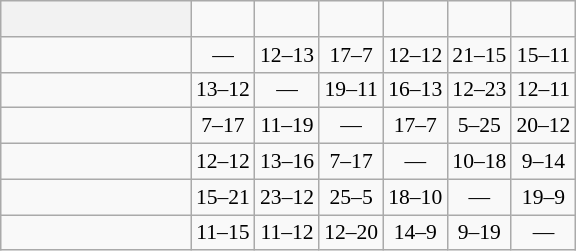<table class="wikitable" style="text-align:center; font-size:90%;">
<tr>
<th width=120> </th>
<td><strong></strong></td>
<td><strong></strong></td>
<td><strong></strong></td>
<td><strong></strong></td>
<td><strong></strong></td>
<td><strong></strong></td>
</tr>
<tr>
<td style="text-align:left;"></td>
<td>—</td>
<td>12–13</td>
<td>17–7</td>
<td>12–12</td>
<td>21–15</td>
<td>15–11</td>
</tr>
<tr>
<td style="text-align:left;"></td>
<td>13–12</td>
<td>—</td>
<td>19–11</td>
<td>16–13</td>
<td>12–23</td>
<td>12–11</td>
</tr>
<tr>
<td style="text-align:left;"></td>
<td>7–17</td>
<td>11–19</td>
<td>—</td>
<td>17–7</td>
<td>5–25</td>
<td>20–12</td>
</tr>
<tr>
<td style="text-align:left;"></td>
<td>12–12</td>
<td>13–16</td>
<td>7–17</td>
<td>—</td>
<td>10–18</td>
<td>9–14</td>
</tr>
<tr>
<td style="text-align:left;"></td>
<td>15–21</td>
<td>23–12</td>
<td>25–5</td>
<td>18–10</td>
<td>—</td>
<td>19–9</td>
</tr>
<tr>
<td style="text-align:left;"></td>
<td>11–15</td>
<td>11–12</td>
<td>12–20</td>
<td>14–9</td>
<td>9–19</td>
<td>—</td>
</tr>
</table>
